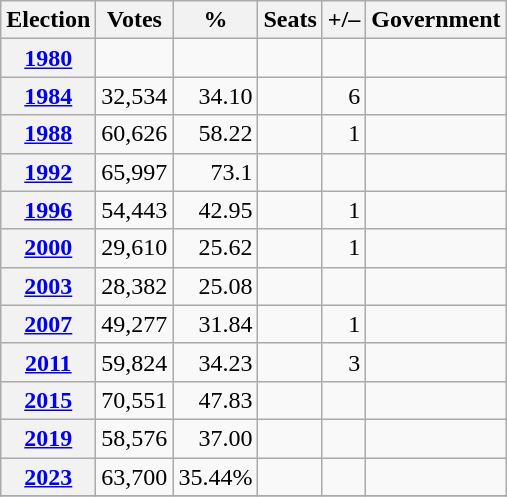<table class="wikitable" style="text-align:right">
<tr>
<th>Election</th>
<th>Votes</th>
<th>%</th>
<th>Seats</th>
<th>+/–</th>
<th>Government</th>
</tr>
<tr>
<th><a href='#'>1980</a></th>
<td></td>
<td></td>
<td></td>
<td></td>
<td></td>
</tr>
<tr>
<th><a href='#'>1984</a></th>
<td>32,534</td>
<td>34.10</td>
<td></td>
<td> 6</td>
<td></td>
</tr>
<tr>
<th><a href='#'>1988</a></th>
<td>60,626</td>
<td>58.22</td>
<td></td>
<td> 1</td>
<td></td>
</tr>
<tr>
<th><a href='#'>1992</a></th>
<td>65,997</td>
<td>73.1</td>
<td></td>
<td></td>
<td></td>
</tr>
<tr>
<th><a href='#'>1996</a></th>
<td>54,443</td>
<td>42.95</td>
<td></td>
<td> 1</td>
<td></td>
</tr>
<tr>
<th><a href='#'>2000</a></th>
<td>29,610</td>
<td>25.62</td>
<td></td>
<td> 1</td>
<td></td>
</tr>
<tr>
<th><a href='#'>2003</a></th>
<td>28,382</td>
<td>25.08</td>
<td></td>
<td></td>
<td></td>
</tr>
<tr>
<th><a href='#'>2007</a></th>
<td>49,277</td>
<td>31.84</td>
<td></td>
<td> 1</td>
<td></td>
</tr>
<tr>
<th><a href='#'>2011</a></th>
<td>59,824</td>
<td>34.23</td>
<td></td>
<td> 3</td>
<td></td>
</tr>
<tr>
<th><a href='#'>2015</a></th>
<td>70,551</td>
<td>47.83</td>
<td></td>
<td></td>
<td></td>
</tr>
<tr>
<th><a href='#'>2019</a></th>
<td>58,576</td>
<td>37.00</td>
<td></td>
<td></td>
<td></td>
</tr>
<tr>
<th><a href='#'>2023</a></th>
<td>63,700</td>
<td>35.44%</td>
<td></td>
<td></td>
<td></td>
</tr>
<tr>
</tr>
</table>
